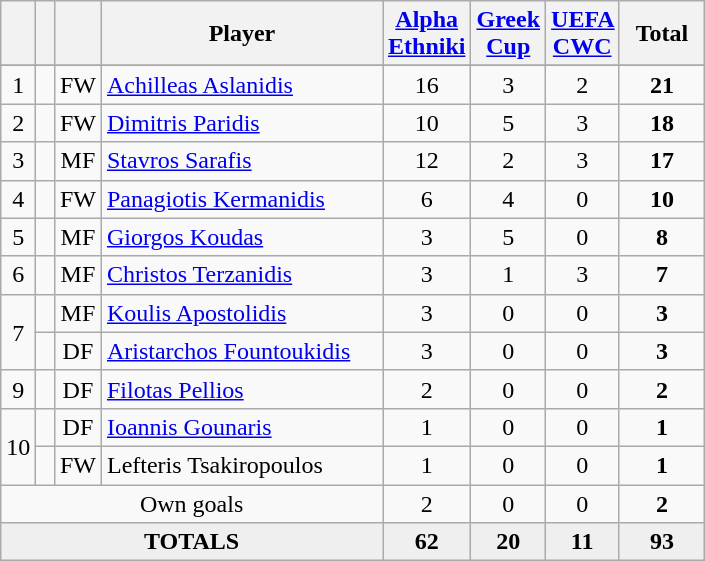<table class="wikitable sortable" style="text-align:center">
<tr>
<th width=5></th>
<th width=5></th>
<th width=5></th>
<th width=180>Player</th>
<th width=30><a href='#'>Alpha Ethniki</a></th>
<th width=30><a href='#'>Greek Cup</a></th>
<th width=30><a href='#'>UEFA CWC</a></th>
<th width=50>Total</th>
</tr>
<tr>
</tr>
<tr>
<td>1</td>
<td></td>
<td>FW</td>
<td align=left> <a href='#'>Achilleas Aslanidis</a></td>
<td>16</td>
<td>3</td>
<td>2</td>
<td><strong>21</strong></td>
</tr>
<tr>
<td>2</td>
<td></td>
<td>FW</td>
<td align=left> <a href='#'>Dimitris Paridis</a></td>
<td>10</td>
<td>5</td>
<td>3</td>
<td><strong>18</strong></td>
</tr>
<tr>
<td>3</td>
<td></td>
<td>MF</td>
<td align=left> <a href='#'>Stavros Sarafis</a></td>
<td>12</td>
<td>2</td>
<td>3</td>
<td><strong>17</strong></td>
</tr>
<tr>
<td>4</td>
<td></td>
<td>FW</td>
<td align=left> <a href='#'>Panagiotis Kermanidis</a></td>
<td>6</td>
<td>4</td>
<td>0</td>
<td><strong>10</strong></td>
</tr>
<tr>
<td>5</td>
<td></td>
<td>MF</td>
<td align=left> <a href='#'>Giorgos Koudas</a></td>
<td>3</td>
<td>5</td>
<td>0</td>
<td><strong>8</strong></td>
</tr>
<tr>
<td>6</td>
<td></td>
<td>MF</td>
<td align=left> <a href='#'>Christos Terzanidis</a></td>
<td>3</td>
<td>1</td>
<td>3</td>
<td><strong>7</strong></td>
</tr>
<tr>
<td rowspan=2>7</td>
<td></td>
<td>MF</td>
<td align=left> <a href='#'>Koulis Apostolidis</a></td>
<td>3</td>
<td>0</td>
<td>0</td>
<td><strong>3</strong></td>
</tr>
<tr>
<td></td>
<td>DF</td>
<td align=left> <a href='#'>Aristarchos Fountoukidis</a></td>
<td>3</td>
<td>0</td>
<td>0</td>
<td><strong>3</strong></td>
</tr>
<tr>
<td>9</td>
<td></td>
<td>DF</td>
<td align=left> <a href='#'>Filotas Pellios</a></td>
<td>2</td>
<td>0</td>
<td>0</td>
<td><strong>2</strong></td>
</tr>
<tr>
<td rowspan=2>10</td>
<td></td>
<td>DF</td>
<td align=left> <a href='#'>Ioannis Gounaris</a></td>
<td>1</td>
<td>0</td>
<td>0</td>
<td><strong>1</strong></td>
</tr>
<tr>
<td></td>
<td>FW</td>
<td align=left> Lefteris Tsakiropoulos</td>
<td>1</td>
<td>0</td>
<td>0</td>
<td><strong>1</strong></td>
</tr>
<tr>
<td colspan="4">Own goals</td>
<td>2</td>
<td>0</td>
<td>0</td>
<td><strong>2</strong></td>
</tr>
<tr bgcolor="#EFEFEF">
<td colspan=4><strong>TOTALS</strong></td>
<td><strong>62</strong></td>
<td><strong>20</strong></td>
<td><strong>11</strong></td>
<td><strong>93</strong></td>
</tr>
</table>
